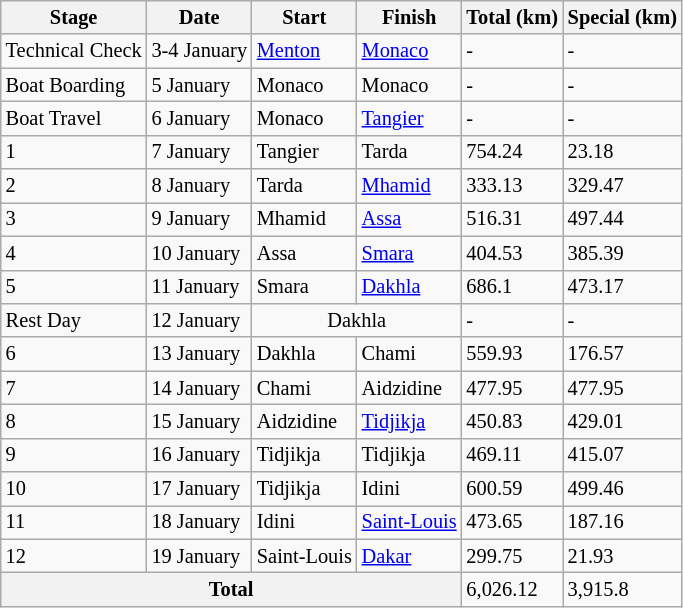<table class="wikitable" style="font-size: 85%;">
<tr>
<th>Stage</th>
<th>Date</th>
<th>Start</th>
<th>Finish</th>
<th>Total (km)</th>
<th>Special (km)</th>
</tr>
<tr>
<td>Technical Check</td>
<td>3-4 January</td>
<td> <a href='#'>Menton</a></td>
<td> <a href='#'>Monaco</a></td>
<td>-</td>
<td>-</td>
</tr>
<tr>
<td>Boat Boarding</td>
<td>5 January</td>
<td> Monaco</td>
<td> Monaco</td>
<td>-</td>
<td>-</td>
</tr>
<tr>
<td>Boat Travel</td>
<td>6 January</td>
<td> Monaco</td>
<td> <a href='#'>Tangier</a></td>
<td>-</td>
<td>-</td>
</tr>
<tr>
<td>1</td>
<td>7 January</td>
<td> Tangier</td>
<td> Tarda</td>
<td>754.24</td>
<td>23.18</td>
</tr>
<tr>
<td>2</td>
<td>8 January</td>
<td> Tarda</td>
<td> <a href='#'>Mhamid</a></td>
<td>333.13</td>
<td>329.47</td>
</tr>
<tr>
<td>3</td>
<td>9 January</td>
<td> Mhamid</td>
<td> <a href='#'>Assa</a></td>
<td>516.31</td>
<td>497.44</td>
</tr>
<tr>
<td>4</td>
<td>10 January</td>
<td> Assa</td>
<td> <a href='#'>Smara</a></td>
<td>404.53</td>
<td>385.39</td>
</tr>
<tr>
<td>5</td>
<td>11 January</td>
<td> Smara</td>
<td> <a href='#'>Dakhla</a></td>
<td>686.1</td>
<td>473.17</td>
</tr>
<tr>
<td>Rest Day</td>
<td>12 January</td>
<td colspan="2" style="text-align: center;"> Dakhla</td>
<td>-</td>
<td>-</td>
</tr>
<tr>
<td>6</td>
<td>13 January</td>
<td> Dakhla</td>
<td> Chami</td>
<td>559.93</td>
<td>176.57</td>
</tr>
<tr>
<td>7</td>
<td>14 January</td>
<td> Chami</td>
<td> Aidzidine</td>
<td>477.95</td>
<td>477.95</td>
</tr>
<tr>
<td>8</td>
<td>15 January</td>
<td> Aidzidine</td>
<td> <a href='#'>Tidjikja</a></td>
<td>450.83</td>
<td>429.01</td>
</tr>
<tr>
<td>9</td>
<td>16 January</td>
<td> Tidjikja</td>
<td> Tidjikja</td>
<td>469.11</td>
<td>415.07</td>
</tr>
<tr>
<td>10</td>
<td>17 January</td>
<td> Tidjikja</td>
<td> Idini</td>
<td>600.59</td>
<td>499.46</td>
</tr>
<tr>
<td>11</td>
<td>18 January</td>
<td> Idini</td>
<td> <a href='#'>Saint-Louis</a></td>
<td>473.65</td>
<td>187.16</td>
</tr>
<tr>
<td>12</td>
<td>19 January</td>
<td> Saint-Louis</td>
<td> <a href='#'>Dakar</a></td>
<td>299.75</td>
<td>21.93</td>
</tr>
<tr>
<th colspan="4">Total</th>
<td>6,026.12</td>
<td>3,915.8</td>
</tr>
</table>
